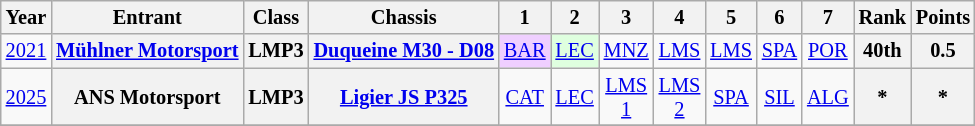<table class="wikitable" style="text-align:center; font-size:85%">
<tr>
<th>Year</th>
<th>Entrant</th>
<th>Class</th>
<th>Chassis</th>
<th>1</th>
<th>2</th>
<th>3</th>
<th>4</th>
<th>5</th>
<th>6</th>
<th>7</th>
<th>Rank</th>
<th>Points</th>
</tr>
<tr>
<td><a href='#'>2021</a></td>
<th nowrap><a href='#'>Mühlner Motorsport</a></th>
<th>LMP3</th>
<th nowrap><a href='#'>Duqueine M30 - D08</a></th>
<td style="background:#EFCFFF;"><a href='#'>BAR</a><br></td>
<td style="background:#DFFFDF;"><a href='#'>LEC</a><br></td>
<td><a href='#'>MNZ</a></td>
<td><a href='#'>LMS</a></td>
<td><a href='#'>LMS</a></td>
<td><a href='#'>SPA</a></td>
<td><a href='#'>POR</a></td>
<th>40th</th>
<th>0.5</th>
</tr>
<tr>
<td><a href='#'>2025</a></td>
<th nowrap>ANS Motorsport</th>
<th>LMP3</th>
<th nowrap><a href='#'>Ligier JS P325</a></th>
<td><a href='#'>CAT</a></td>
<td><a href='#'>LEC</a></td>
<td><a href='#'>LMS<br>1</a></td>
<td><a href='#'>LMS<br>2</a></td>
<td><a href='#'>SPA</a></td>
<td><a href='#'>SIL</a></td>
<td><a href='#'>ALG</a></td>
<th>*</th>
<th>*</th>
</tr>
<tr>
</tr>
</table>
